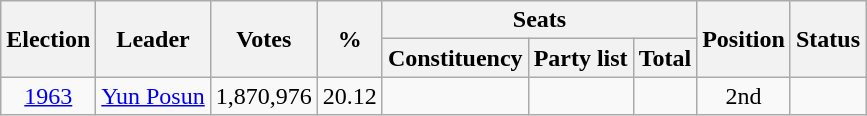<table class="wikitable" style="text-align:center">
<tr>
<th rowspan="2">Election</th>
<th rowspan="2">Leader</th>
<th rowspan="2">Votes</th>
<th rowspan="2">%</th>
<th colspan="3">Seats</th>
<th rowspan="2">Position</th>
<th rowspan="2">Status</th>
</tr>
<tr>
<th>Constituency</th>
<th>Party list</th>
<th>Total</th>
</tr>
<tr>
<td><a href='#'>1963</a></td>
<td><a href='#'>Yun Posun</a></td>
<td>1,870,976</td>
<td>20.12</td>
<td></td>
<td></td>
<td></td>
<td>2nd</td>
<td></td>
</tr>
</table>
